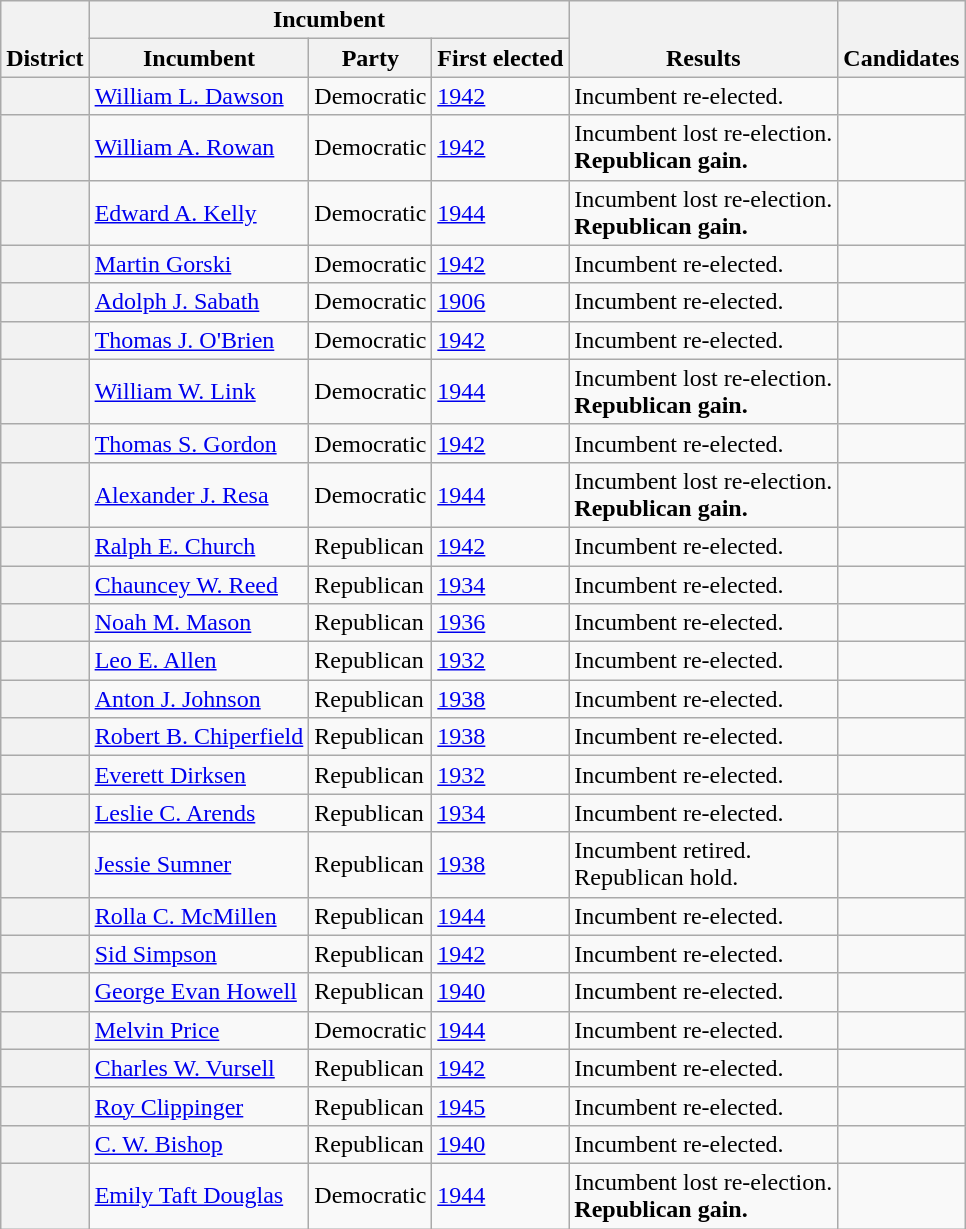<table class=wikitable>
<tr valign=bottom>
<th rowspan=2>District</th>
<th colspan=3>Incumbent</th>
<th rowspan=2>Results</th>
<th rowspan=2>Candidates</th>
</tr>
<tr>
<th>Incumbent</th>
<th>Party</th>
<th>First elected</th>
</tr>
<tr>
<th></th>
<td><a href='#'>William L. Dawson</a></td>
<td>Democratic</td>
<td><a href='#'>1942</a></td>
<td>Incumbent re-elected.</td>
<td nowrap></td>
</tr>
<tr>
<th></th>
<td><a href='#'>William A. Rowan</a></td>
<td>Democratic</td>
<td><a href='#'>1942</a></td>
<td>Incumbent lost re-election.<br><strong>Republican gain.</strong></td>
<td nowrap></td>
</tr>
<tr>
<th></th>
<td><a href='#'>Edward A. Kelly</a></td>
<td>Democratic</td>
<td><a href='#'>1944</a></td>
<td>Incumbent lost re-election.<br><strong>Republican gain.</strong></td>
<td nowrap></td>
</tr>
<tr>
<th></th>
<td><a href='#'>Martin Gorski</a></td>
<td>Democratic</td>
<td><a href='#'>1942</a></td>
<td>Incumbent re-elected.</td>
<td nowrap></td>
</tr>
<tr>
<th></th>
<td><a href='#'>Adolph J. Sabath</a></td>
<td>Democratic</td>
<td><a href='#'>1906</a></td>
<td>Incumbent re-elected.</td>
<td nowrap></td>
</tr>
<tr>
<th></th>
<td><a href='#'>Thomas J. O'Brien</a></td>
<td>Democratic</td>
<td><a href='#'>1942</a></td>
<td>Incumbent re-elected.</td>
<td nowrap></td>
</tr>
<tr>
<th></th>
<td><a href='#'>William W. Link</a></td>
<td>Democratic</td>
<td><a href='#'>1944</a></td>
<td>Incumbent lost re-election.<br><strong>Republican gain.</strong></td>
<td nowrap></td>
</tr>
<tr>
<th></th>
<td><a href='#'>Thomas S. Gordon</a></td>
<td>Democratic</td>
<td><a href='#'>1942</a></td>
<td>Incumbent re-elected.</td>
<td nowrap></td>
</tr>
<tr>
<th></th>
<td><a href='#'>Alexander J. Resa</a></td>
<td>Democratic</td>
<td><a href='#'>1944</a></td>
<td>Incumbent lost re-election.<br><strong>Republican gain.</strong></td>
<td nowrap></td>
</tr>
<tr>
<th></th>
<td><a href='#'>Ralph E. Church</a></td>
<td>Republican</td>
<td><a href='#'>1942</a></td>
<td>Incumbent re-elected.</td>
<td nowrap></td>
</tr>
<tr>
<th></th>
<td><a href='#'>Chauncey W. Reed</a></td>
<td>Republican</td>
<td><a href='#'>1934</a></td>
<td>Incumbent re-elected.</td>
<td nowrap></td>
</tr>
<tr>
<th></th>
<td><a href='#'>Noah M. Mason</a></td>
<td>Republican</td>
<td><a href='#'>1936</a></td>
<td>Incumbent re-elected.</td>
<td nowrap></td>
</tr>
<tr>
<th></th>
<td><a href='#'>Leo E. Allen</a></td>
<td>Republican</td>
<td><a href='#'>1932</a></td>
<td>Incumbent re-elected.</td>
<td nowrap></td>
</tr>
<tr>
<th></th>
<td><a href='#'>Anton J. Johnson</a></td>
<td>Republican</td>
<td><a href='#'>1938</a></td>
<td>Incumbent re-elected.</td>
<td nowrap></td>
</tr>
<tr>
<th></th>
<td><a href='#'>Robert B. Chiperfield</a></td>
<td>Republican</td>
<td><a href='#'>1938</a></td>
<td>Incumbent re-elected.</td>
<td nowrap></td>
</tr>
<tr>
<th></th>
<td><a href='#'>Everett Dirksen</a></td>
<td>Republican</td>
<td><a href='#'>1932</a></td>
<td>Incumbent re-elected.</td>
<td nowrap></td>
</tr>
<tr>
<th></th>
<td><a href='#'>Leslie C. Arends</a></td>
<td>Republican</td>
<td><a href='#'>1934</a></td>
<td>Incumbent re-elected.</td>
<td nowrap></td>
</tr>
<tr>
<th></th>
<td><a href='#'>Jessie Sumner</a></td>
<td>Republican</td>
<td><a href='#'>1938</a></td>
<td>Incumbent retired.<br>Republican hold.</td>
<td nowrap></td>
</tr>
<tr>
<th></th>
<td><a href='#'>Rolla C. McMillen</a></td>
<td>Republican</td>
<td><a href='#'>1944</a></td>
<td>Incumbent re-elected.</td>
<td nowrap></td>
</tr>
<tr>
<th></th>
<td><a href='#'>Sid Simpson</a></td>
<td>Republican</td>
<td><a href='#'>1942</a></td>
<td>Incumbent re-elected.</td>
<td nowrap></td>
</tr>
<tr>
<th></th>
<td><a href='#'>George Evan Howell</a></td>
<td>Republican</td>
<td><a href='#'>1940</a></td>
<td>Incumbent re-elected.</td>
<td nowrap></td>
</tr>
<tr>
<th></th>
<td><a href='#'>Melvin Price</a></td>
<td>Democratic</td>
<td><a href='#'>1944</a></td>
<td>Incumbent re-elected.</td>
<td nowrap></td>
</tr>
<tr>
<th></th>
<td><a href='#'>Charles W. Vursell</a></td>
<td>Republican</td>
<td><a href='#'>1942</a></td>
<td>Incumbent re-elected.</td>
<td nowrap></td>
</tr>
<tr>
<th></th>
<td><a href='#'>Roy Clippinger</a></td>
<td>Republican</td>
<td><a href='#'>1945 </a></td>
<td>Incumbent re-elected.</td>
<td nowrap></td>
</tr>
<tr>
<th></th>
<td><a href='#'>C. W. Bishop</a></td>
<td>Republican</td>
<td><a href='#'>1940</a></td>
<td>Incumbent re-elected.</td>
<td nowrap></td>
</tr>
<tr>
<th></th>
<td><a href='#'>Emily Taft Douglas</a></td>
<td>Democratic</td>
<td><a href='#'>1944</a></td>
<td>Incumbent lost re-election.<br><strong>Republican gain.</strong></td>
<td nowrap></td>
</tr>
</table>
